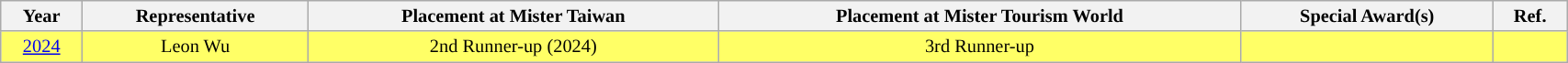<table class="wikitable sortable" style="font-size: 85%;text-align:center" width="90%">
<tr>
<th>Year</th>
<th>Representative</th>
<th>Placement at Mister Taiwan</th>
<th>Placement at Mister Tourism World</th>
<th>Special Award(s)</th>
<th>Ref.</th>
</tr>
<tr style="background-color:#FFFF66;">
<td><a href='#'>2024</a></td>
<td>Leon Wu</td>
<td nowrap>2nd Runner-up (2024)</td>
<td nowrap>3rd Runner-up</td>
<td style="background:;"></td>
<td></td>
</tr>
</table>
